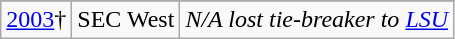<table class="wikitable">
<tr>
</tr>
<tr>
<td><a href='#'>2003</a>†</td>
<td>SEC West</td>
<td colspan="2"><em>N/A lost tie-breaker to <a href='#'>LSU</a></em></td>
</tr>
</table>
